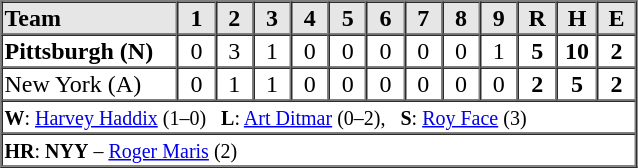<table border="1" cellspacing="0"  style="width:425px; margin-left:3em;">
<tr style="text-align:center; background:#e6e6e6;">
<th style="text-align:left; width:125px;">Team</th>
<th width=25>1</th>
<th width=25>2</th>
<th width=25>3</th>
<th width=25>4</th>
<th width=25>5</th>
<th width=25>6</th>
<th width=25>7</th>
<th width=25>8</th>
<th width=25>9</th>
<th width=25>R</th>
<th width=25>H</th>
<th width=25>E</th>
</tr>
<tr style="text-align:center;">
<td align=left><strong>Pittsburgh (N)</strong></td>
<td>0</td>
<td>3</td>
<td>1</td>
<td>0</td>
<td>0</td>
<td>0</td>
<td>0</td>
<td>0</td>
<td>1</td>
<td><strong>5</strong></td>
<td><strong>10</strong></td>
<td><strong>2</strong></td>
</tr>
<tr style="text-align:center;">
<td align=left>New York (A)</td>
<td>0</td>
<td>1</td>
<td>1</td>
<td>0</td>
<td>0</td>
<td>0</td>
<td>0</td>
<td>0</td>
<td>0</td>
<td><strong>2</strong></td>
<td><strong>5</strong></td>
<td><strong>2</strong></td>
</tr>
<tr style="text-align:left;">
<td colspan=13><small><strong>W</strong>: <a href='#'>Harvey Haddix</a> (1–0)   <strong>L</strong>: <a href='#'>Art Ditmar</a> (0–2),   <strong>S</strong>: <a href='#'>Roy Face</a> (3)</small></td>
</tr>
<tr style="text-align:left;">
<td colspan=13><small><strong>HR</strong>: <strong>NYY</strong> – <a href='#'>Roger Maris</a> (2)</small></td>
</tr>
</table>
